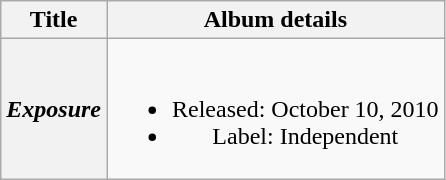<table class="wikitable plainrowheaders" style="text-align:center;">
<tr>
<th scope="col">Title</th>
<th scope="col">Album details</th>
</tr>
<tr>
<th scope="row"><em>Exposure</em></th>
<td><br><ul><li>Released: October 10, 2010</li><li>Label: Independent</li></ul></td>
</tr>
</table>
